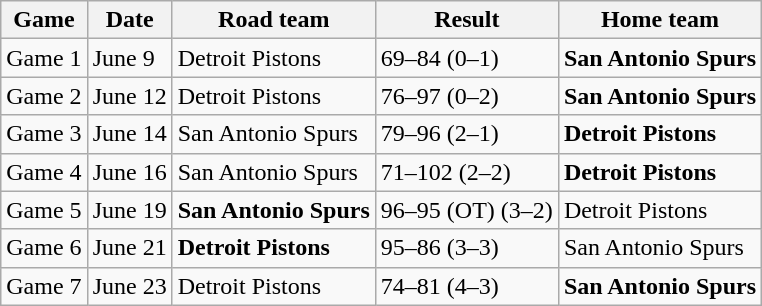<table class="wikitable">
<tr>
<th>Game</th>
<th>Date</th>
<th>Road team</th>
<th>Result</th>
<th>Home team</th>
</tr>
<tr>
<td>Game 1</td>
<td>June 9</td>
<td>Detroit Pistons</td>
<td>69–84 (0–1)</td>
<td><strong>San Antonio Spurs</strong></td>
</tr>
<tr>
<td>Game 2</td>
<td>June 12</td>
<td>Detroit Pistons</td>
<td>76–97 (0–2)</td>
<td><strong>San Antonio Spurs</strong></td>
</tr>
<tr>
<td>Game 3</td>
<td>June 14</td>
<td>San Antonio Spurs</td>
<td>79–96 (2–1)</td>
<td><strong>Detroit Pistons</strong></td>
</tr>
<tr>
<td>Game 4</td>
<td>June 16</td>
<td>San Antonio Spurs</td>
<td>71–102 (2–2)</td>
<td><strong>Detroit Pistons</strong></td>
</tr>
<tr>
<td>Game 5</td>
<td>June 19</td>
<td><strong>San Antonio Spurs</strong></td>
<td>96–95 (OT) (3–2)</td>
<td>Detroit Pistons</td>
</tr>
<tr>
<td>Game 6</td>
<td>June 21</td>
<td><strong>Detroit Pistons</strong></td>
<td>95–86 (3–3)</td>
<td>San Antonio Spurs</td>
</tr>
<tr>
<td>Game 7</td>
<td>June 23</td>
<td>Detroit Pistons</td>
<td>74–81 (4–3)</td>
<td><strong>San Antonio Spurs</strong></td>
</tr>
</table>
